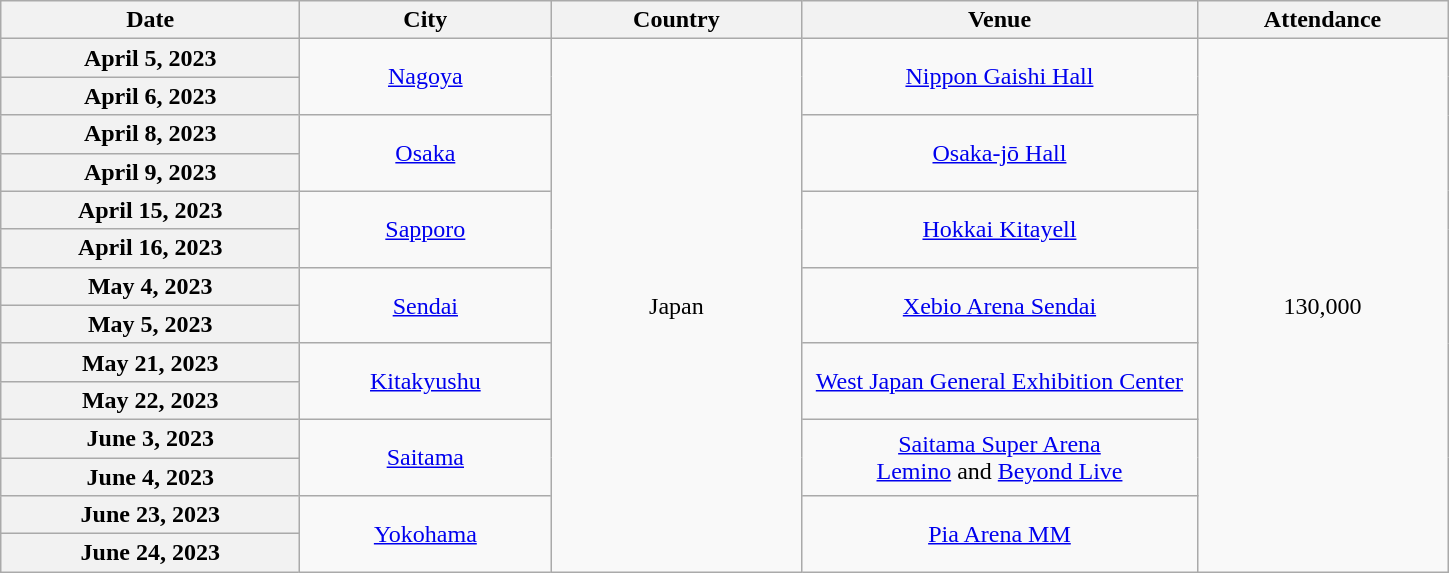<table class="wikitable plainrowheaders" style="text-align:center">
<tr>
<th scope="col" style="width:12em">Date</th>
<th scope="col" style="width:10em">City</th>
<th scope="col" style="width:10em">Country</th>
<th scope="col" style="width:16em">Venue</th>
<th scope="col" style="width:10em">Attendance</th>
</tr>
<tr>
<th scope="row" style="text-align:center">April 5, 2023</th>
<td rowspan="2"><a href='#'>Nagoya</a></td>
<td rowspan="14">Japan</td>
<td rowspan="2"><a href='#'>Nippon Gaishi Hall</a></td>
<td rowspan="14">130,000</td>
</tr>
<tr>
<th scope="row" style="text-align:center">April 6, 2023</th>
</tr>
<tr>
<th scope="row" style="text-align:center">April 8, 2023</th>
<td rowspan="2"><a href='#'>Osaka</a></td>
<td rowspan="2"><a href='#'>Osaka-jō Hall</a></td>
</tr>
<tr>
<th scope="row" style="text-align:center">April 9, 2023</th>
</tr>
<tr>
<th scope="row" style="text-align:center">April 15, 2023</th>
<td rowspan="2"><a href='#'>Sapporo</a></td>
<td rowspan="2"><a href='#'>Hokkai Kitayell</a></td>
</tr>
<tr>
<th scope="row" style="text-align:center">April 16, 2023</th>
</tr>
<tr>
<th scope="row" style="text-align:center">May 4, 2023</th>
<td rowspan="2"><a href='#'>Sendai</a></td>
<td rowspan="2"><a href='#'>Xebio Arena Sendai</a></td>
</tr>
<tr>
<th scope="row" style="text-align:center">May 5, 2023</th>
</tr>
<tr>
<th scope="row" style="text-align:center">May 21, 2023</th>
<td rowspan="2"><a href='#'>Kitakyushu</a></td>
<td rowspan="2"><a href='#'>West Japan General Exhibition Center</a></td>
</tr>
<tr>
<th scope="row" style="text-align:center">May 22, 2023</th>
</tr>
<tr>
<th scope="row" style="text-align:center">June 3, 2023</th>
<td rowspan="2"><a href='#'>Saitama</a></td>
<td rowspan="2"><a href='#'>Saitama Super Arena</a><br><a href='#'>Lemino</a> and <a href='#'>Beyond Live</a></td>
</tr>
<tr>
<th scope="row" style="text-align:center">June 4, 2023</th>
</tr>
<tr>
<th scope="row" style="text-align:center">June 23, 2023</th>
<td rowspan="2"><a href='#'>Yokohama</a></td>
<td rowspan="2"><a href='#'>Pia Arena MM</a></td>
</tr>
<tr>
<th scope="row" style="text-align:center">June 24, 2023</th>
</tr>
</table>
